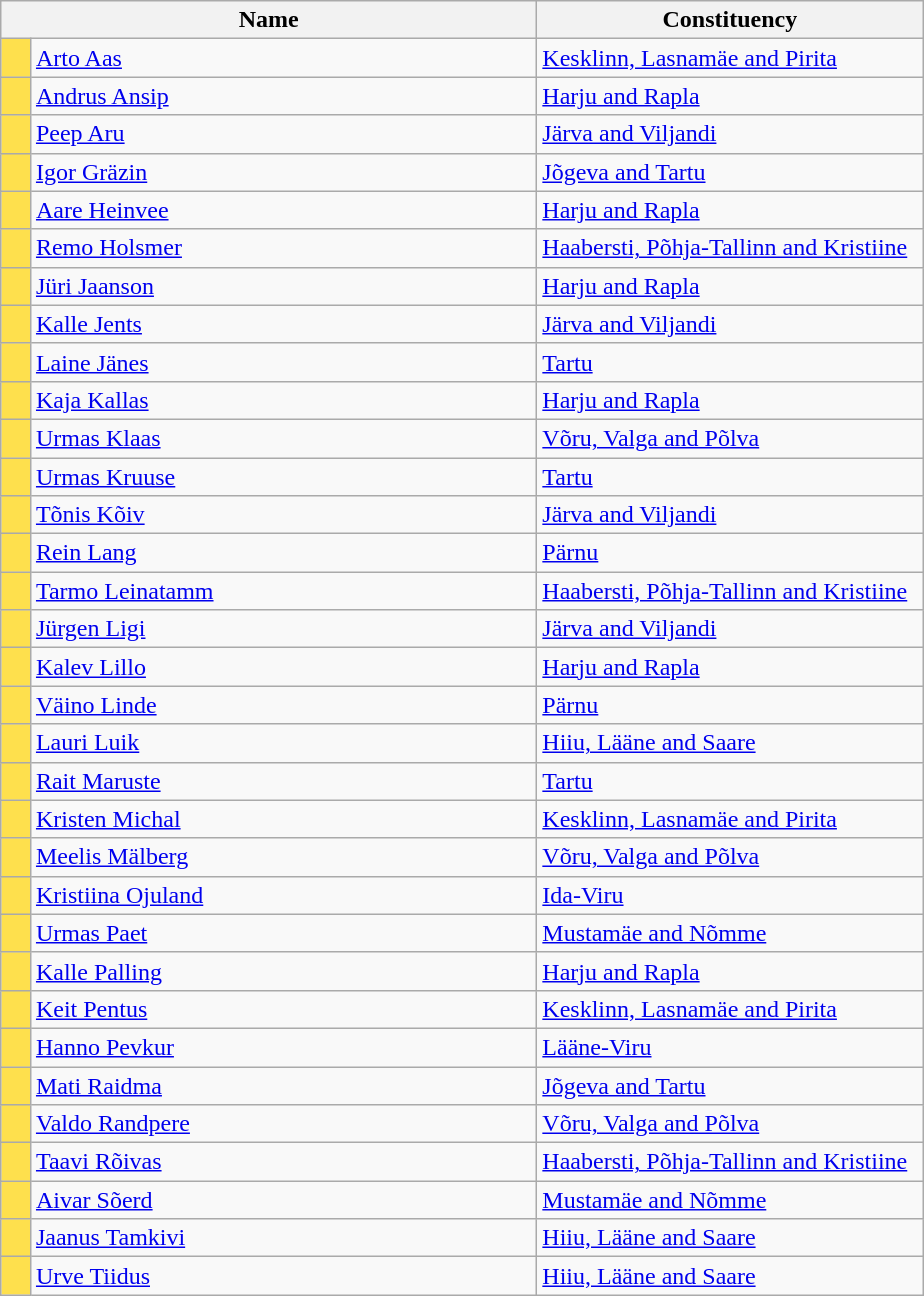<table class="wikitable collapsible collapsed">
<tr>
<th colspan=2 width=350>Name</th>
<th width=250>Constituency</th>
</tr>
<tr>
<td style="background-color:#FEE04D"></td>
<td><a href='#'>Arto Aas</a></td>
<td><a href='#'>Kesklinn, Lasnamäe and Pirita</a></td>
</tr>
<tr>
<td style="background-color:#FEE04D"></td>
<td><a href='#'>Andrus Ansip</a></td>
<td><a href='#'>Harju and Rapla</a></td>
</tr>
<tr>
<td style="background-color:#FEE04D"></td>
<td><a href='#'>Peep Aru</a></td>
<td><a href='#'>Järva and Viljandi</a></td>
</tr>
<tr>
<td style="background-color:#FEE04D"></td>
<td><a href='#'>Igor Gräzin</a></td>
<td><a href='#'>Jõgeva and Tartu</a></td>
</tr>
<tr>
<td style="background-color:#FEE04D"></td>
<td><a href='#'>Aare Heinvee</a></td>
<td><a href='#'>Harju and Rapla</a></td>
</tr>
<tr>
<td style="background-color:#FEE04D"></td>
<td><a href='#'>Remo Holsmer</a></td>
<td><a href='#'>Haabersti, Põhja-Tallinn and Kristiine</a></td>
</tr>
<tr>
<td style="background-color:#FEE04D"></td>
<td><a href='#'>Jüri Jaanson</a></td>
<td><a href='#'>Harju and Rapla</a></td>
</tr>
<tr>
<td style="background-color:#FEE04D"></td>
<td><a href='#'>Kalle Jents</a></td>
<td><a href='#'>Järva and Viljandi</a></td>
</tr>
<tr>
<td style="background-color:#FEE04D"></td>
<td><a href='#'>Laine Jänes</a></td>
<td><a href='#'>Tartu</a></td>
</tr>
<tr>
<td style="background-color:#FEE04D"></td>
<td><a href='#'>Kaja Kallas</a></td>
<td><a href='#'>Harju and Rapla</a></td>
</tr>
<tr>
<td style="background-color:#FEE04D"></td>
<td><a href='#'>Urmas Klaas</a></td>
<td><a href='#'>Võru, Valga and Põlva</a></td>
</tr>
<tr>
<td style="background-color:#FEE04D"></td>
<td><a href='#'>Urmas Kruuse</a></td>
<td><a href='#'>Tartu</a></td>
</tr>
<tr>
<td style="background-color:#FEE04D"></td>
<td><a href='#'>Tõnis Kõiv</a></td>
<td><a href='#'>Järva and Viljandi</a></td>
</tr>
<tr>
<td style="background-color:#FEE04D"></td>
<td><a href='#'>Rein Lang</a></td>
<td><a href='#'>Pärnu</a></td>
</tr>
<tr>
<td style="background-color:#FEE04D"></td>
<td><a href='#'>Tarmo Leinatamm</a></td>
<td><a href='#'>Haabersti, Põhja-Tallinn and Kristiine</a></td>
</tr>
<tr>
<td style="background-color:#FEE04D"></td>
<td><a href='#'>Jürgen Ligi</a></td>
<td><a href='#'>Järva and Viljandi</a></td>
</tr>
<tr>
<td style="background-color:#FEE04D"></td>
<td><a href='#'>Kalev Lillo</a></td>
<td><a href='#'>Harju and Rapla</a></td>
</tr>
<tr>
<td style="background-color:#FEE04D"></td>
<td><a href='#'>Väino Linde</a></td>
<td><a href='#'>Pärnu</a></td>
</tr>
<tr>
<td style="background-color:#FEE04D"></td>
<td><a href='#'>Lauri Luik</a></td>
<td><a href='#'>Hiiu, Lääne and Saare</a></td>
</tr>
<tr>
<td style="background-color:#FEE04D"></td>
<td><a href='#'>Rait Maruste</a></td>
<td><a href='#'>Tartu</a></td>
</tr>
<tr>
<td style="background-color:#FEE04D"></td>
<td><a href='#'>Kristen Michal</a></td>
<td><a href='#'>Kesklinn, Lasnamäe and Pirita</a></td>
</tr>
<tr>
<td style="background-color:#FEE04D"></td>
<td><a href='#'>Meelis Mälberg</a></td>
<td><a href='#'>Võru, Valga and Põlva</a></td>
</tr>
<tr>
<td style="background-color:#FEE04D"></td>
<td><a href='#'>Kristiina Ojuland</a></td>
<td><a href='#'>Ida-Viru</a></td>
</tr>
<tr>
<td style="background-color:#FEE04D"></td>
<td><a href='#'>Urmas Paet</a></td>
<td><a href='#'>Mustamäe and Nõmme</a></td>
</tr>
<tr>
<td style="background-color:#FEE04D"></td>
<td><a href='#'>Kalle Palling</a></td>
<td><a href='#'>Harju and Rapla</a></td>
</tr>
<tr>
<td style="background-color:#FEE04D"></td>
<td><a href='#'>Keit Pentus</a></td>
<td><a href='#'>Kesklinn, Lasnamäe and Pirita</a></td>
</tr>
<tr>
<td style="background-color:#FEE04D"></td>
<td><a href='#'>Hanno Pevkur</a></td>
<td><a href='#'>Lääne-Viru</a></td>
</tr>
<tr>
<td style="background-color:#FEE04D"></td>
<td><a href='#'>Mati Raidma</a></td>
<td><a href='#'>Jõgeva and Tartu</a></td>
</tr>
<tr>
<td style="background-color:#FEE04D"></td>
<td><a href='#'>Valdo Randpere</a></td>
<td><a href='#'>Võru, Valga and Põlva</a></td>
</tr>
<tr>
<td style="background-color:#FEE04D"></td>
<td><a href='#'>Taavi Rõivas</a></td>
<td><a href='#'>Haabersti, Põhja-Tallinn and Kristiine</a></td>
</tr>
<tr>
<td style="background-color:#FEE04D"></td>
<td><a href='#'>Aivar Sõerd</a></td>
<td><a href='#'>Mustamäe and Nõmme</a></td>
</tr>
<tr>
<td style="background-color:#FEE04D"></td>
<td><a href='#'>Jaanus Tamkivi</a></td>
<td><a href='#'>Hiiu, Lääne and Saare</a></td>
</tr>
<tr>
<td style="background-color:#FEE04D"></td>
<td><a href='#'>Urve Tiidus</a></td>
<td><a href='#'>Hiiu, Lääne and Saare</a></td>
</tr>
</table>
